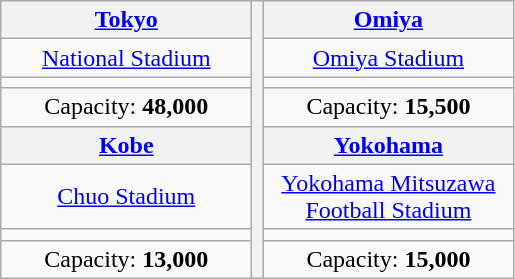<table class=wikitable style="text-align:center">
<tr>
<th width=160><a href='#'>Tokyo</a></th>
<th rowspan=8><br></th>
<th width=160><a href='#'>Omiya</a></th>
</tr>
<tr>
<td><a href='#'>National Stadium</a></td>
<td><a href='#'>Omiya Stadium</a></td>
</tr>
<tr>
<td></td>
<td></td>
</tr>
<tr>
<td>Capacity: <strong>48,000</strong></td>
<td>Capacity: <strong>15,500</strong></td>
</tr>
<tr>
<th width=160><a href='#'>Kobe</a></th>
<th><a href='#'>Yokohama</a></th>
</tr>
<tr>
<td><a href='#'>Chuo Stadium</a></td>
<td><a href='#'>Yokohama Mitsuzawa Football Stadium</a></td>
</tr>
<tr>
<td></td>
<td></td>
</tr>
<tr>
<td>Capacity: <strong>13,000</strong></td>
<td>Capacity: <strong>15,000</strong></td>
</tr>
</table>
